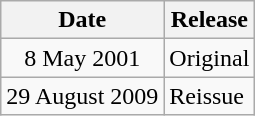<table class="wikitable">
<tr>
<th>Date</th>
<th>Release</th>
</tr>
<tr>
<td style="text-align:center;">8 May 2001</td>
<td>Original</td>
</tr>
<tr>
<td style="text-align:center;">29 August 2009</td>
<td>Reissue</td>
</tr>
</table>
